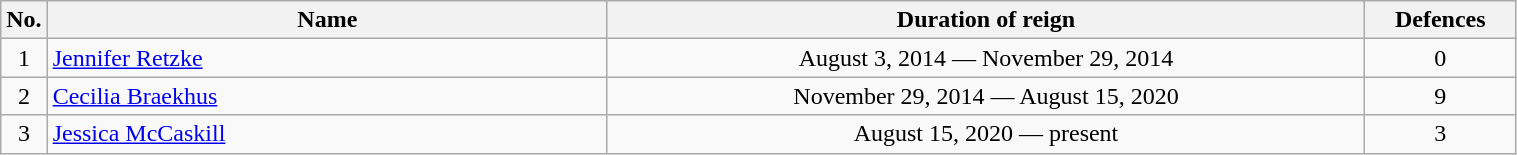<table class="wikitable" width=80%>
<tr>
<th width=3%>No.</th>
<th width=37%>Name</th>
<th width=50%>Duration of reign</th>
<th width=10%>Defences</th>
</tr>
<tr align=center>
<td>1</td>
<td align=left> <a href='#'>Jennifer Retzke</a></td>
<td>August 3, 2014 — November 29, 2014</td>
<td>0</td>
</tr>
<tr align=center>
<td>2</td>
<td align=left> <a href='#'>Cecilia Braekhus</a></td>
<td>November 29, 2014 — August 15, 2020</td>
<td>9</td>
</tr>
<tr align=center>
<td>3</td>
<td align=left> <a href='#'>Jessica McCaskill</a></td>
<td>August 15, 2020 — present</td>
<td>3</td>
</tr>
</table>
